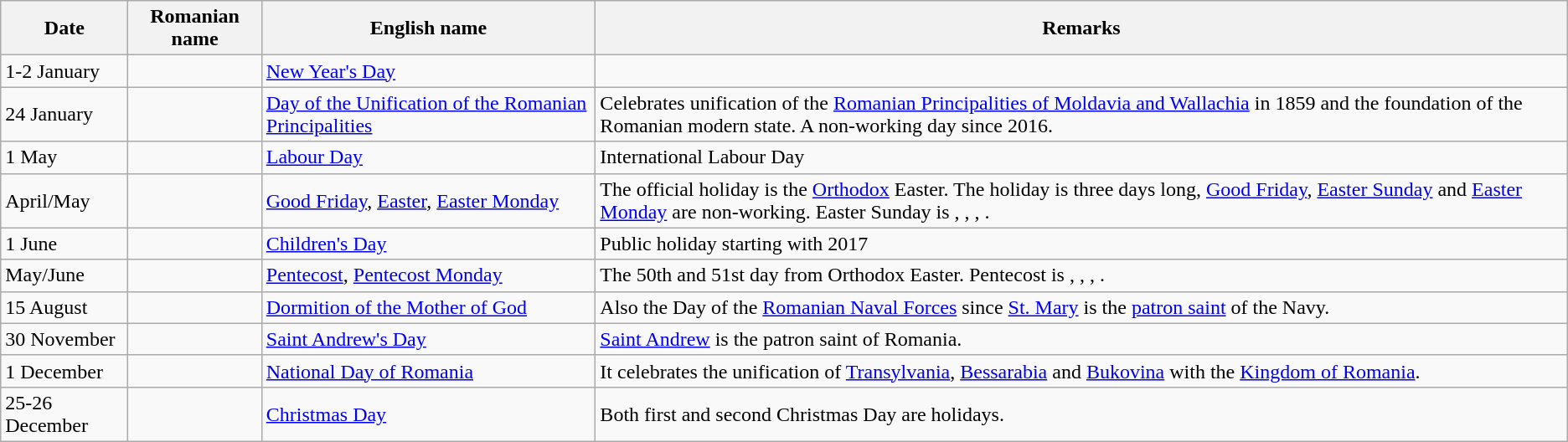<table class="wikitable">
<tr>
<th>Date</th>
<th>Romanian name</th>
<th>English name</th>
<th>Remarks</th>
</tr>
<tr>
<td>1-2 January</td>
<td></td>
<td><a href='#'>New Year's Day</a></td>
<td></td>
</tr>
<tr>
<td>24 January</td>
<td></td>
<td><a href='#'>Day of the Unification of the Romanian Principalities</a></td>
<td>Celebrates unification of the <a href='#'>Romanian Principalities of Moldavia and Wallachia</a> in 1859 and the foundation of the Romanian modern state. A non-working day since 2016.</td>
</tr>
<tr>
<td>1 May</td>
<td></td>
<td><a href='#'>Labour Day</a></td>
<td>International Labour Day</td>
</tr>
<tr>
<td>April/May</td>
<td></td>
<td><a href='#'>Good Friday</a>, <a href='#'>Easter</a>, <a href='#'>Easter Monday</a></td>
<td>The official holiday is the <a href='#'>Orthodox</a> Easter. The holiday is three days long, <a href='#'>Good Friday</a>, <a href='#'>Easter Sunday</a> and <a href='#'>Easter Monday</a> are non-working. Easter Sunday is , , , .</td>
</tr>
<tr>
<td>1 June</td>
<td></td>
<td><a href='#'>Children's Day</a></td>
<td>Public holiday starting with 2017</td>
</tr>
<tr>
<td>May/June</td>
<td></td>
<td><a href='#'>Pentecost</a>, <a href='#'>Pentecost Monday</a></td>
<td>The 50th and 51st day from Orthodox Easter. Pentecost is , , , .</td>
</tr>
<tr>
<td>15 August</td>
<td></td>
<td><a href='#'>Dormition of the Mother of God</a></td>
<td>Also the Day of the <a href='#'>Romanian Naval Forces</a> since <a href='#'>St. Mary</a> is the <a href='#'>patron saint</a> of the Navy.</td>
</tr>
<tr>
<td>30 November</td>
<td></td>
<td><a href='#'>Saint Andrew's Day</a></td>
<td><a href='#'>Saint Andrew</a> is the patron saint of Romania.</td>
</tr>
<tr>
<td>1 December</td>
<td></td>
<td><a href='#'>National Day of Romania</a></td>
<td>It celebrates the unification of <a href='#'>Transylvania</a>, <a href='#'>Bessarabia</a> and <a href='#'>Bukovina</a> with the <a href='#'>Kingdom of Romania</a>.</td>
</tr>
<tr>
<td>25-26 December</td>
<td></td>
<td><a href='#'>Christmas Day</a></td>
<td>Both first and second Christmas Day are holidays.</td>
</tr>
</table>
